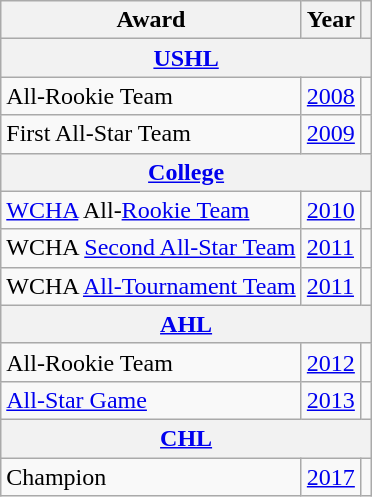<table class="wikitable">
<tr>
<th>Award</th>
<th>Year</th>
<th></th>
</tr>
<tr>
<th colspan="3"><a href='#'>USHL</a></th>
</tr>
<tr>
<td>All-Rookie Team</td>
<td><a href='#'>2008</a></td>
<td></td>
</tr>
<tr>
<td>First All-Star Team</td>
<td><a href='#'>2009</a></td>
<td></td>
</tr>
<tr>
<th colspan="3"><a href='#'>College</a></th>
</tr>
<tr>
<td><a href='#'>WCHA</a> All-<a href='#'>Rookie Team</a></td>
<td><a href='#'>2010</a></td>
<td></td>
</tr>
<tr>
<td>WCHA <a href='#'>Second All-Star Team</a></td>
<td><a href='#'>2011</a></td>
<td></td>
</tr>
<tr>
<td>WCHA <a href='#'>All-Tournament Team</a></td>
<td><a href='#'>2011</a></td>
<td></td>
</tr>
<tr>
<th colspan="3"><a href='#'>AHL</a></th>
</tr>
<tr>
<td>All-Rookie Team</td>
<td><a href='#'>2012</a></td>
<td></td>
</tr>
<tr>
<td><a href='#'>All-Star Game</a></td>
<td><a href='#'>2013</a></td>
<td></td>
</tr>
<tr>
<th colspan="3"><a href='#'>CHL</a></th>
</tr>
<tr>
<td>Champion</td>
<td><a href='#'>2017</a></td>
<td></td>
</tr>
</table>
